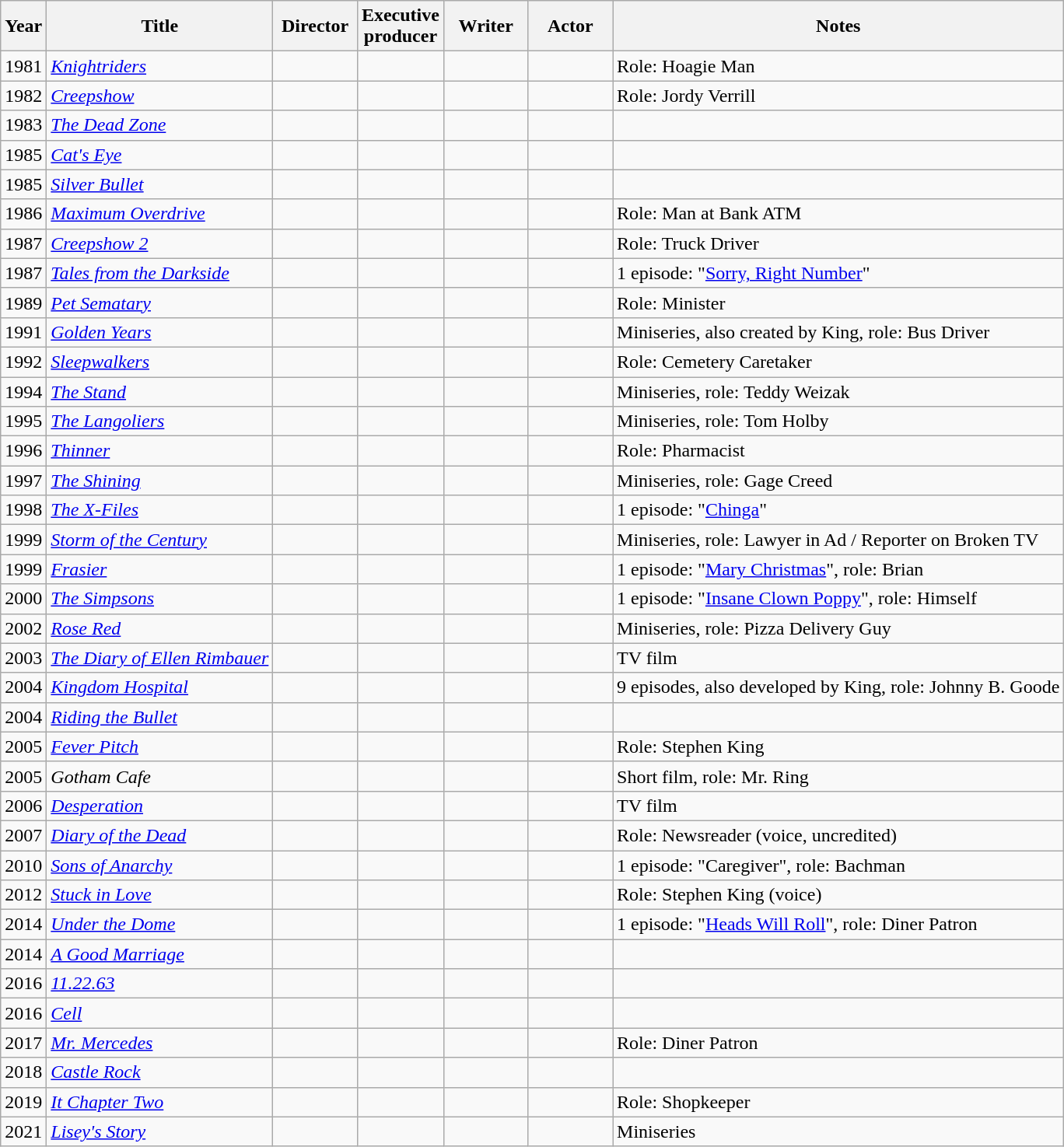<table class="wikitable">
<tr>
<th>Year</th>
<th>Title</th>
<th width=65>Director</th>
<th width=65>Executive producer</th>
<th width=65>Writer</th>
<th width=65>Actor</th>
<th>Notes</th>
</tr>
<tr>
<td>1981</td>
<td style="white-space:nowrap;"><em><a href='#'>Knightriders</a></em></td>
<td></td>
<td></td>
<td></td>
<td></td>
<td>Role: Hoagie Man</td>
</tr>
<tr>
<td>1982</td>
<td><em><a href='#'>Creepshow</a></em></td>
<td></td>
<td></td>
<td></td>
<td></td>
<td>Role: Jordy Verrill</td>
</tr>
<tr>
<td>1983</td>
<td><em><a href='#'>The Dead Zone</a></em></td>
<td></td>
<td></td>
<td></td>
<td></td>
<td></td>
</tr>
<tr>
<td>1985</td>
<td><em><a href='#'>Cat's Eye</a></em></td>
<td></td>
<td></td>
<td></td>
<td></td>
<td></td>
</tr>
<tr>
<td>1985</td>
<td><em><a href='#'>Silver Bullet</a></em></td>
<td></td>
<td></td>
<td></td>
<td></td>
<td></td>
</tr>
<tr>
<td>1986</td>
<td><em><a href='#'>Maximum Overdrive</a></em></td>
<td></td>
<td></td>
<td></td>
<td></td>
<td>Role: Man at Bank ATM</td>
</tr>
<tr>
<td>1987</td>
<td><em><a href='#'>Creepshow 2</a></em></td>
<td></td>
<td></td>
<td></td>
<td></td>
<td>Role: Truck Driver</td>
</tr>
<tr>
<td>1987</td>
<td><em><a href='#'>Tales from the Darkside</a></em></td>
<td></td>
<td></td>
<td></td>
<td></td>
<td>1 episode: "<a href='#'>Sorry, Right Number</a>"</td>
</tr>
<tr>
<td>1989</td>
<td><em><a href='#'>Pet Sematary</a></em></td>
<td></td>
<td></td>
<td></td>
<td></td>
<td>Role: Minister</td>
</tr>
<tr>
<td>1991</td>
<td><em><a href='#'>Golden Years</a></em></td>
<td></td>
<td></td>
<td></td>
<td></td>
<td>Miniseries, also created by King, role: Bus Driver</td>
</tr>
<tr>
<td>1992</td>
<td><em><a href='#'>Sleepwalkers</a></em></td>
<td></td>
<td></td>
<td></td>
<td></td>
<td>Role: Cemetery Caretaker</td>
</tr>
<tr>
<td>1994</td>
<td><em><a href='#'>The Stand</a></em></td>
<td></td>
<td></td>
<td></td>
<td></td>
<td>Miniseries, role: Teddy Weizak</td>
</tr>
<tr>
<td>1995</td>
<td><em><a href='#'>The Langoliers</a></em></td>
<td></td>
<td></td>
<td></td>
<td></td>
<td>Miniseries, role: Tom Holby</td>
</tr>
<tr>
<td>1996</td>
<td><em><a href='#'>Thinner</a></em></td>
<td></td>
<td></td>
<td></td>
<td></td>
<td>Role: Pharmacist</td>
</tr>
<tr>
<td>1997</td>
<td><em><a href='#'>The Shining</a></em></td>
<td></td>
<td></td>
<td></td>
<td></td>
<td>Miniseries, role: Gage Creed</td>
</tr>
<tr>
<td>1998</td>
<td><em><a href='#'>The X-Files</a></em></td>
<td></td>
<td></td>
<td></td>
<td></td>
<td>1 episode: "<a href='#'>Chinga</a>"</td>
</tr>
<tr>
<td>1999</td>
<td><em><a href='#'>Storm of the Century</a></em></td>
<td></td>
<td></td>
<td></td>
<td></td>
<td>Miniseries, role: Lawyer in Ad / Reporter on Broken TV</td>
</tr>
<tr>
<td>1999</td>
<td><em><a href='#'>Frasier</a></em></td>
<td></td>
<td></td>
<td></td>
<td></td>
<td>1 episode: "<a href='#'>Mary Christmas</a>", role: Brian</td>
</tr>
<tr>
<td>2000</td>
<td><em><a href='#'>The Simpsons</a></em></td>
<td></td>
<td></td>
<td></td>
<td></td>
<td>1 episode: "<a href='#'>Insane Clown Poppy</a>", role: Himself</td>
</tr>
<tr>
<td>2002</td>
<td><em><a href='#'>Rose Red</a></em></td>
<td></td>
<td></td>
<td></td>
<td></td>
<td>Miniseries, role: Pizza Delivery Guy</td>
</tr>
<tr>
<td>2003</td>
<td><em><a href='#'>The Diary of Ellen Rimbauer</a></em></td>
<td></td>
<td></td>
<td></td>
<td></td>
<td>TV film</td>
</tr>
<tr>
<td>2004</td>
<td><em><a href='#'>Kingdom Hospital</a></em></td>
<td></td>
<td></td>
<td></td>
<td></td>
<td>9 episodes, also developed by King, role: Johnny B. Goode</td>
</tr>
<tr>
<td>2004</td>
<td><em><a href='#'>Riding the Bullet</a></em></td>
<td></td>
<td></td>
<td></td>
<td></td>
<td></td>
</tr>
<tr>
<td>2005</td>
<td><em><a href='#'>Fever Pitch</a></em></td>
<td></td>
<td></td>
<td></td>
<td></td>
<td>Role: Stephen King</td>
</tr>
<tr>
<td>2005</td>
<td><em>Gotham Cafe</em></td>
<td></td>
<td></td>
<td></td>
<td></td>
<td>Short film, role: Mr. Ring</td>
</tr>
<tr>
<td>2006</td>
<td><em><a href='#'>Desperation</a></em></td>
<td></td>
<td></td>
<td></td>
<td></td>
<td>TV film</td>
</tr>
<tr>
<td>2007</td>
<td><em><a href='#'>Diary of the Dead</a></em></td>
<td></td>
<td></td>
<td></td>
<td></td>
<td>Role: Newsreader (voice, uncredited)</td>
</tr>
<tr>
<td>2010</td>
<td><em><a href='#'>Sons of Anarchy</a></em></td>
<td></td>
<td></td>
<td></td>
<td></td>
<td>1 episode: "Caregiver", role: Bachman</td>
</tr>
<tr>
<td>2012</td>
<td><em><a href='#'>Stuck in Love</a></em></td>
<td></td>
<td></td>
<td></td>
<td></td>
<td>Role: Stephen King (voice)</td>
</tr>
<tr>
<td>2014</td>
<td><em><a href='#'>Under the Dome</a></em></td>
<td></td>
<td></td>
<td></td>
<td></td>
<td>1 episode: "<a href='#'>Heads Will Roll</a>", role: Diner Patron</td>
</tr>
<tr>
<td>2014</td>
<td><em><a href='#'>A Good Marriage</a></em></td>
<td></td>
<td></td>
<td></td>
<td></td>
<td></td>
</tr>
<tr>
<td>2016</td>
<td><em><a href='#'>11.22.63</a></em></td>
<td></td>
<td></td>
<td></td>
<td></td>
<td></td>
</tr>
<tr>
<td>2016</td>
<td><em><a href='#'>Cell</a></em></td>
<td></td>
<td></td>
<td></td>
<td></td>
<td></td>
</tr>
<tr>
<td>2017</td>
<td><em><a href='#'>Mr. Mercedes</a></em></td>
<td></td>
<td></td>
<td></td>
<td></td>
<td>Role: Diner Patron</td>
</tr>
<tr>
<td>2018</td>
<td><em><a href='#'>Castle Rock</a></em></td>
<td></td>
<td></td>
<td></td>
<td></td>
<td></td>
</tr>
<tr>
<td>2019</td>
<td><em><a href='#'>It Chapter Two</a></em></td>
<td></td>
<td></td>
<td></td>
<td></td>
<td>Role: Shopkeeper</td>
</tr>
<tr>
<td>2021</td>
<td><em><a href='#'>Lisey's Story</a></em></td>
<td></td>
<td></td>
<td></td>
<td></td>
<td>Miniseries</td>
</tr>
</table>
